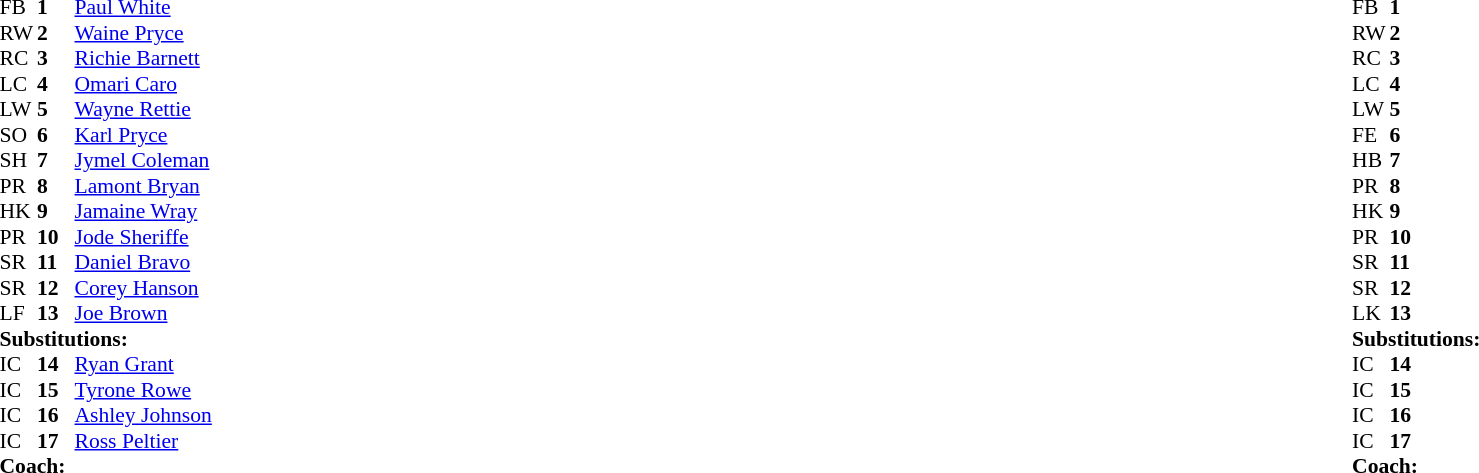<table width="100%">
<tr>
<td valign="top" width="50%"><br><table style="font-size: 90%" cellspacing="0" cellpadding="0">
<tr>
<th width="25"></th>
<th width="25"></th>
</tr>
<tr>
<td>FB</td>
<td><strong>1</strong></td>
<td><a href='#'>Paul White</a></td>
</tr>
<tr>
<td>RW</td>
<td><strong>2</strong></td>
<td><a href='#'>Waine Pryce</a></td>
</tr>
<tr>
<td>RC</td>
<td><strong>3</strong></td>
<td><a href='#'>Richie Barnett</a></td>
</tr>
<tr>
<td>LC</td>
<td><strong>4</strong></td>
<td><a href='#'>Omari Caro</a></td>
</tr>
<tr>
<td>LW</td>
<td><strong>5</strong></td>
<td><a href='#'>Wayne Rettie</a></td>
</tr>
<tr>
<td>SO</td>
<td><strong>6</strong></td>
<td><a href='#'>Karl Pryce</a></td>
</tr>
<tr>
<td>SH</td>
<td><strong>7</strong></td>
<td><a href='#'>Jymel Coleman</a></td>
</tr>
<tr>
<td>PR</td>
<td><strong>8</strong></td>
<td><a href='#'>Lamont Bryan</a></td>
</tr>
<tr>
<td>HK</td>
<td><strong>9</strong></td>
<td><a href='#'>Jamaine Wray</a></td>
</tr>
<tr>
<td>PR</td>
<td><strong>10</strong></td>
<td><a href='#'>Jode Sheriffe</a></td>
</tr>
<tr>
<td>SR</td>
<td><strong>11</strong></td>
<td><a href='#'>Daniel Bravo</a></td>
</tr>
<tr>
<td>SR</td>
<td><strong>12</strong></td>
<td><a href='#'>Corey Hanson</a></td>
</tr>
<tr>
<td>LF</td>
<td><strong>13</strong></td>
<td><a href='#'>Joe Brown</a></td>
</tr>
<tr>
<td colspan=3><strong>Substitutions:</strong></td>
</tr>
<tr>
<td>IC</td>
<td><strong>14</strong></td>
<td><a href='#'>Ryan Grant</a></td>
</tr>
<tr>
<td>IC</td>
<td><strong>15</strong></td>
<td><a href='#'>Tyrone Rowe</a></td>
</tr>
<tr>
<td>IC</td>
<td><strong>16</strong></td>
<td><a href='#'>Ashley Johnson</a></td>
</tr>
<tr>
<td>IC</td>
<td><strong>17</strong></td>
<td><a href='#'>Ross Peltier</a></td>
</tr>
<tr>
<td colspan=3><strong>Coach:</strong></td>
</tr>
<tr>
<td colspan="4"></td>
</tr>
</table>
</td>
<td valign="top" width="50%"><br><table style="font-size: 90%" cellspacing="0" cellpadding="0" align="center">
<tr>
<th width="25"></th>
<th width="25"></th>
</tr>
<tr>
<td>FB</td>
<td><strong>1</strong></td>
<td></td>
</tr>
<tr>
<td>RW</td>
<td><strong>2</strong></td>
<td></td>
</tr>
<tr>
<td>RC</td>
<td><strong>3</strong></td>
<td></td>
</tr>
<tr>
<td>LC</td>
<td><strong>4</strong></td>
<td></td>
</tr>
<tr>
<td>LW</td>
<td><strong>5</strong></td>
<td></td>
</tr>
<tr>
<td>FE</td>
<td><strong>6</strong></td>
<td></td>
</tr>
<tr>
<td>HB</td>
<td><strong>7</strong></td>
<td></td>
</tr>
<tr>
<td>PR</td>
<td><strong>8</strong></td>
<td></td>
</tr>
<tr>
<td>HK</td>
<td><strong>9</strong></td>
<td></td>
</tr>
<tr>
<td>PR</td>
<td><strong>10</strong></td>
<td></td>
</tr>
<tr>
<td>SR</td>
<td><strong>11</strong></td>
<td></td>
</tr>
<tr>
<td>SR</td>
<td><strong>12</strong></td>
<td></td>
</tr>
<tr>
<td>LK</td>
<td><strong>13</strong></td>
<td></td>
</tr>
<tr>
<td colspan=3><strong>Substitutions:</strong></td>
</tr>
<tr>
<td>IC</td>
<td><strong>14</strong></td>
<td></td>
</tr>
<tr>
<td>IC</td>
<td><strong>15</strong></td>
<td></td>
</tr>
<tr>
<td>IC</td>
<td><strong>16</strong></td>
<td></td>
</tr>
<tr>
<td>IC</td>
<td><strong>17</strong></td>
<td></td>
</tr>
<tr>
<td colspan=3><strong>Coach:</strong></td>
</tr>
<tr>
<td colspan="4"></td>
</tr>
</table>
</td>
</tr>
</table>
